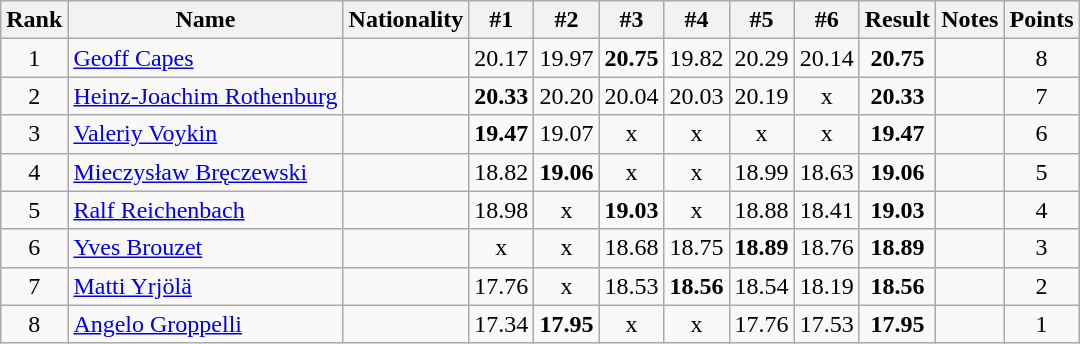<table class="wikitable sortable" style="text-align:center">
<tr>
<th>Rank</th>
<th>Name</th>
<th>Nationality</th>
<th>#1</th>
<th>#2</th>
<th>#3</th>
<th>#4</th>
<th>#5</th>
<th>#6</th>
<th>Result</th>
<th>Notes</th>
<th>Points</th>
</tr>
<tr>
<td>1</td>
<td align=left><a href='#'>Geoff Capes</a></td>
<td align=left></td>
<td>20.17</td>
<td>19.97</td>
<td><strong>20.75</strong></td>
<td>19.82</td>
<td>20.29</td>
<td>20.14</td>
<td><strong>20.75</strong></td>
<td></td>
<td>8</td>
</tr>
<tr>
<td>2</td>
<td align=left><a href='#'>Heinz-Joachim Rothenburg</a></td>
<td align=left></td>
<td><strong>20.33</strong></td>
<td>20.20</td>
<td>20.04</td>
<td>20.03</td>
<td>20.19</td>
<td>x</td>
<td><strong>20.33</strong></td>
<td></td>
<td>7</td>
</tr>
<tr>
<td>3</td>
<td align=left><a href='#'>Valeriy Voykin</a></td>
<td align=left></td>
<td><strong>19.47</strong></td>
<td>19.07</td>
<td>x</td>
<td>x</td>
<td>x</td>
<td>x</td>
<td><strong>19.47</strong></td>
<td></td>
<td>6</td>
</tr>
<tr>
<td>4</td>
<td align=left><a href='#'>Mieczysław Bręczewski</a></td>
<td align=left></td>
<td>18.82</td>
<td><strong>19.06</strong></td>
<td>x</td>
<td>x</td>
<td>18.99</td>
<td>18.63</td>
<td><strong>19.06</strong></td>
<td></td>
<td>5</td>
</tr>
<tr>
<td>5</td>
<td align=left><a href='#'>Ralf Reichenbach</a></td>
<td align=left></td>
<td>18.98</td>
<td>x</td>
<td><strong>19.03</strong></td>
<td>x</td>
<td>18.88</td>
<td>18.41</td>
<td><strong>19.03</strong></td>
<td></td>
<td>4</td>
</tr>
<tr>
<td>6</td>
<td align=left><a href='#'>Yves Brouzet</a></td>
<td align=left></td>
<td>x</td>
<td>x</td>
<td>18.68</td>
<td>18.75</td>
<td><strong>18.89</strong></td>
<td>18.76</td>
<td><strong>18.89</strong></td>
<td></td>
<td>3</td>
</tr>
<tr>
<td>7</td>
<td align=left><a href='#'>Matti Yrjölä</a></td>
<td align=left></td>
<td>17.76</td>
<td>x</td>
<td>18.53</td>
<td><strong>18.56</strong></td>
<td>18.54</td>
<td>18.19</td>
<td><strong>18.56</strong></td>
<td></td>
<td>2</td>
</tr>
<tr>
<td>8</td>
<td align=left><a href='#'>Angelo Groppelli</a></td>
<td align=left></td>
<td>17.34</td>
<td><strong>17.95</strong></td>
<td>x</td>
<td>x</td>
<td>17.76</td>
<td>17.53</td>
<td><strong>17.95</strong></td>
<td></td>
<td>1</td>
</tr>
</table>
